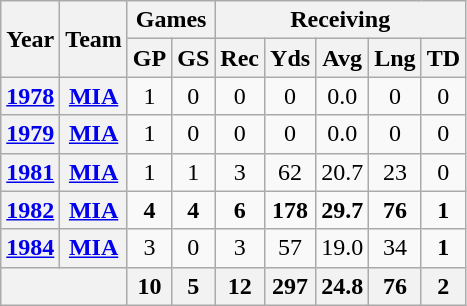<table class="wikitable" style="text-align:center">
<tr>
<th rowspan="2">Year</th>
<th rowspan="2">Team</th>
<th colspan="2">Games</th>
<th colspan="5">Receiving</th>
</tr>
<tr>
<th>GP</th>
<th>GS</th>
<th>Rec</th>
<th>Yds</th>
<th>Avg</th>
<th>Lng</th>
<th>TD</th>
</tr>
<tr>
<th><a href='#'>1978</a></th>
<th><a href='#'>MIA</a></th>
<td>1</td>
<td>0</td>
<td>0</td>
<td>0</td>
<td>0.0</td>
<td>0</td>
<td>0</td>
</tr>
<tr>
<th><a href='#'>1979</a></th>
<th><a href='#'>MIA</a></th>
<td>1</td>
<td>0</td>
<td>0</td>
<td>0</td>
<td>0.0</td>
<td>0</td>
<td>0</td>
</tr>
<tr>
<th><a href='#'>1981</a></th>
<th><a href='#'>MIA</a></th>
<td>1</td>
<td>1</td>
<td>3</td>
<td>62</td>
<td>20.7</td>
<td>23</td>
<td>0</td>
</tr>
<tr>
<th><a href='#'>1982</a></th>
<th><a href='#'>MIA</a></th>
<td><strong>4</strong></td>
<td><strong>4</strong></td>
<td><strong>6</strong></td>
<td><strong>178</strong></td>
<td><strong>29.7</strong></td>
<td><strong>76</strong></td>
<td><strong>1</strong></td>
</tr>
<tr>
<th><a href='#'>1984</a></th>
<th><a href='#'>MIA</a></th>
<td>3</td>
<td>0</td>
<td>3</td>
<td>57</td>
<td>19.0</td>
<td>34</td>
<td><strong>1</strong></td>
</tr>
<tr>
<th colspan="2"></th>
<th>10</th>
<th>5</th>
<th>12</th>
<th>297</th>
<th>24.8</th>
<th>76</th>
<th>2</th>
</tr>
</table>
